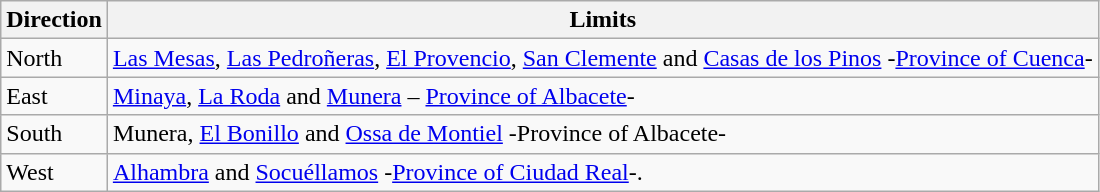<table class="wikitable">
<tr>
<th>Direction</th>
<th>Limits</th>
</tr>
<tr>
<td>North</td>
<td><a href='#'>Las Mesas</a>, <a href='#'>Las Pedroñeras</a>, <a href='#'>El Provencio</a>, <a href='#'>San Clemente</a> and <a href='#'>Casas de los Pinos</a> -<a href='#'>Province of Cuenca</a>-</td>
</tr>
<tr>
<td>East</td>
<td><a href='#'>Minaya</a>, <a href='#'>La Roda</a> and <a href='#'>Munera</a> – <a href='#'>Province of Albacete</a>-</td>
</tr>
<tr>
<td>South</td>
<td>Munera, <a href='#'>El Bonillo</a> and <a href='#'>Ossa de Montiel</a> -Province of Albacete-</td>
</tr>
<tr>
<td>West</td>
<td><a href='#'>Alhambra</a> and <a href='#'>Socuéllamos</a> -<a href='#'>Province of Ciudad Real</a>-.</td>
</tr>
</table>
